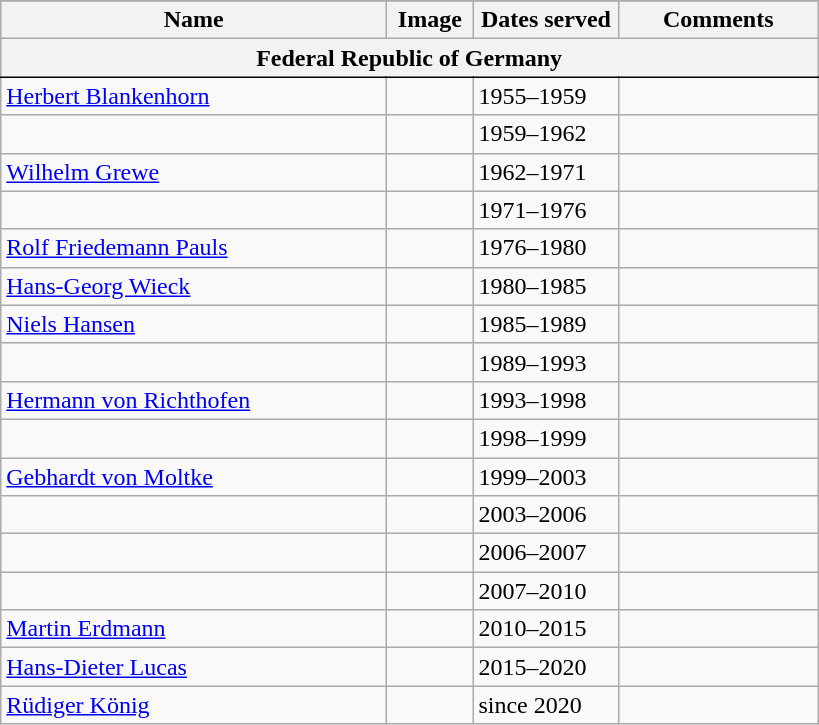<table class="wikitable">
<tr>
</tr>
<tr class="backgroundcolor5">
<th width="250">Name</th>
<th width="50">Image</th>
<th width="90">Dates served</th>
<th width="125">Comments</th>
</tr>
<tr>
<th colspan="4" style="border-bottom: 1pt black solid; border-top: 1pt black solid;">Federal Republic of Germany</th>
</tr>
<tr>
<td><a href='#'>Herbert Blankenhorn</a></td>
<td></td>
<td>1955–1959</td>
<td></td>
</tr>
<tr>
<td></td>
<td></td>
<td>1959–1962</td>
<td></td>
</tr>
<tr>
<td><a href='#'>Wilhelm Grewe</a></td>
<td></td>
<td>1962–1971</td>
<td></td>
</tr>
<tr>
<td></td>
<td></td>
<td>1971–1976</td>
<td></td>
</tr>
<tr>
<td><a href='#'>Rolf Friedemann Pauls</a></td>
<td></td>
<td>1976–1980</td>
<td></td>
</tr>
<tr>
<td><a href='#'>Hans-Georg Wieck</a></td>
<td></td>
<td>1980–1985</td>
<td></td>
</tr>
<tr>
<td><a href='#'>Niels Hansen</a></td>
<td></td>
<td>1985–1989</td>
<td></td>
</tr>
<tr>
<td></td>
<td></td>
<td>1989–1993</td>
<td></td>
</tr>
<tr>
<td><a href='#'>Hermann von Richthofen</a></td>
<td></td>
<td>1993–1998</td>
<td></td>
</tr>
<tr>
<td></td>
<td></td>
<td>1998–1999</td>
<td></td>
</tr>
<tr>
<td><a href='#'>Gebhardt von Moltke</a></td>
<td></td>
<td>1999–2003</td>
<td></td>
</tr>
<tr>
<td></td>
<td></td>
<td>2003–2006</td>
<td></td>
</tr>
<tr>
<td></td>
<td></td>
<td>2006–2007</td>
<td></td>
</tr>
<tr>
<td></td>
<td></td>
<td>2007–2010</td>
<td></td>
</tr>
<tr>
<td><a href='#'>Martin Erdmann</a></td>
<td></td>
<td>2010–2015</td>
<td></td>
</tr>
<tr>
<td><a href='#'>Hans-Dieter Lucas</a></td>
<td></td>
<td>2015–2020</td>
<td></td>
</tr>
<tr>
<td><a href='#'>Rüdiger König</a></td>
<td></td>
<td>since 2020</td>
<td></td>
</tr>
</table>
